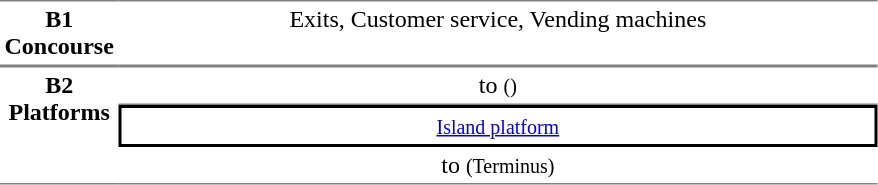<table table border=0 cellspacing=0 cellpadding=3>
<tr>
<td style="border-bottom:solid 1px gray; border-top:solid 1px gray;text-align:center" valign=top><strong>B1<br>Concourse</strong></td>
<td style="border-bottom:solid 1px gray; border-top:solid 1px gray;text-align:center;" valign=top width=500>Exits, Customer service, Vending machines</td>
</tr>
<tr>
<td style="border-bottom:solid 1px gray; border-top:solid 1px gray;text-align:center" rowspan="3" valign=top><strong>B2<br>Platforms</strong></td>
<td style="border-bottom:solid 1px gray; border-top:solid 1px gray;text-align:center;">  to  <small>()</small></td>
</tr>
<tr>
<td style="border-right:solid 2px black;border-left:solid 2px black;border-top:solid 2px black;border-bottom:solid 2px black;text-align:center;" colspan=2><small><a href='#'>Island platform</a></small></td>
</tr>
<tr>
<td style="border-bottom:solid 1px gray;text-align:center;"> to  <small>(Terminus)</small> </td>
</tr>
</table>
